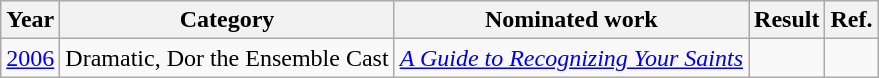<table class="wikitable">
<tr>
<th>Year</th>
<th>Category</th>
<th>Nominated work</th>
<th>Result</th>
<th>Ref.</th>
</tr>
<tr>
<td><a href='#'>2006</a></td>
<td>Dramatic, Dor the Ensemble Cast</td>
<td><em><a href='#'>A Guide to Recognizing Your Saints</a></em></td>
<td></td>
<td></td>
</tr>
</table>
